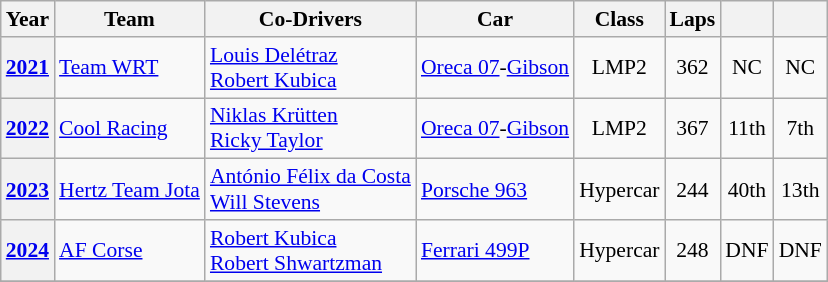<table class="wikitable" style="text-align:center; font-size:90%">
<tr>
<th>Year</th>
<th>Team</th>
<th>Co-Drivers</th>
<th>Car</th>
<th>Class</th>
<th>Laps</th>
<th></th>
<th></th>
</tr>
<tr>
<th><a href='#'>2021</a></th>
<td align="left"nowrap> <a href='#'>Team WRT</a></td>
<td align="left"nowrap> <a href='#'>Louis Delétraz</a><br> <a href='#'>Robert Kubica</a></td>
<td align="left"nowrap><a href='#'>Oreca 07</a>-<a href='#'>Gibson</a></td>
<td>LMP2</td>
<td>362</td>
<td>NC</td>
<td>NC</td>
</tr>
<tr>
<th><a href='#'>2022</a></th>
<td align="left"nowrap> <a href='#'>Cool Racing</a></td>
<td align="left"nowrap> <a href='#'>Niklas Krütten</a><br> <a href='#'>Ricky Taylor</a></td>
<td align="left"nowrap><a href='#'>Oreca 07</a>-<a href='#'>Gibson</a></td>
<td>LMP2</td>
<td>367</td>
<td>11th</td>
<td>7th</td>
</tr>
<tr>
<th><a href='#'>2023</a></th>
<td align="left"nowrap> <a href='#'>Hertz Team Jota</a></td>
<td align="left"nowrap> <a href='#'>António Félix da Costa</a><br> <a href='#'>Will Stevens</a></td>
<td align="left"nowrap><a href='#'>Porsche 963</a></td>
<td>Hypercar</td>
<td>244</td>
<td>40th</td>
<td>13th</td>
</tr>
<tr>
<th><a href='#'>2024</a></th>
<td align="left"> <a href='#'>AF Corse</a></td>
<td align="left"> <a href='#'>Robert Kubica</a><br> <a href='#'>Robert Shwartzman</a></td>
<td align="left"><a href='#'>Ferrari 499P</a></td>
<td>Hypercar</td>
<td>248</td>
<td>DNF</td>
<td>DNF</td>
</tr>
<tr>
</tr>
</table>
